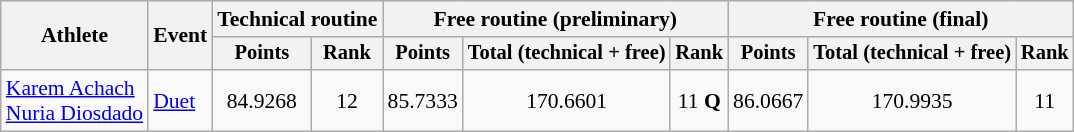<table class="wikitable" style="font-size:90%">
<tr>
<th rowspan="2">Athlete</th>
<th rowspan="2">Event</th>
<th colspan=2>Technical routine</th>
<th colspan=3>Free routine (preliminary)</th>
<th colspan=3>Free routine (final)</th>
</tr>
<tr style="font-size:95%">
<th>Points</th>
<th>Rank</th>
<th>Points</th>
<th>Total (technical + free)</th>
<th>Rank</th>
<th>Points</th>
<th>Total (technical + free)</th>
<th>Rank</th>
</tr>
<tr align=center>
<td align=left><a href='#'>Karem Achach</a><br><a href='#'>Nuria Diosdado</a></td>
<td align=left><a href='#'>Duet</a></td>
<td>84.9268</td>
<td>12</td>
<td>85.7333</td>
<td>170.6601</td>
<td>11 <strong>Q</strong></td>
<td>86.0667</td>
<td>170.9935</td>
<td>11</td>
</tr>
</table>
